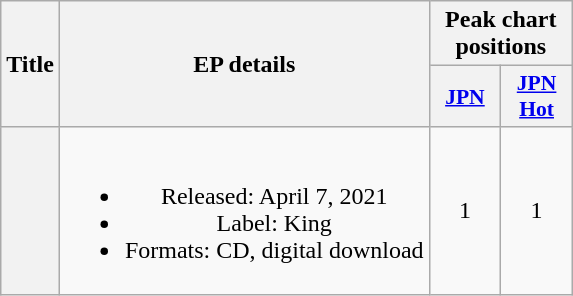<table class="wikitable plainrowheaders" style="text-align:center;">
<tr>
<th scope="col" rowspan="2">Title</th>
<th scope="col" rowspan="2">EP details</th>
<th scope="col" colspan="2">Peak chart positions</th>
</tr>
<tr>
<th scope="col" style="font-size:90%; width:2.85em"><a href='#'>JPN</a><br></th>
<th scope="col" style="font-size:90%; width:2.85em"><a href='#'>JPN Hot</a><br></th>
</tr>
<tr>
<th scope="row"></th>
<td><br><ul><li>Released: April 7, 2021</li><li>Label: King</li><li>Formats: CD, digital download</li></ul></td>
<td>1</td>
<td>1</td>
</tr>
</table>
